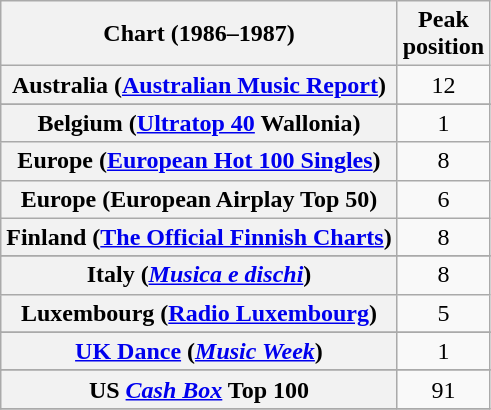<table class="wikitable sortable plainrowheaders" style="text-align:center">
<tr>
<th scope="col">Chart (1986–1987)</th>
<th scope="col">Peak<br>position</th>
</tr>
<tr>
<th scope="row">Australia (<a href='#'>Australian Music Report</a>)</th>
<td>12</td>
</tr>
<tr>
</tr>
<tr>
</tr>
<tr>
<th scope="row">Belgium (<a href='#'>Ultratop 40</a> Wallonia)</th>
<td>1</td>
</tr>
<tr>
<th scope="row">Europe (<a href='#'>European Hot 100 Singles</a>)</th>
<td>8</td>
</tr>
<tr>
<th scope="row">Europe (European Airplay Top 50)</th>
<td>6</td>
</tr>
<tr>
<th scope="row">Finland (<a href='#'>The Official Finnish Charts</a>)</th>
<td>8</td>
</tr>
<tr>
</tr>
<tr>
<th scope="row">Italy (<em><a href='#'>Musica e dischi</a></em>)</th>
<td>8</td>
</tr>
<tr>
<th scope="row">Luxembourg (<a href='#'>Radio Luxembourg</a>)</th>
<td align="center">5</td>
</tr>
<tr>
</tr>
<tr>
</tr>
<tr>
</tr>
<tr>
</tr>
<tr>
</tr>
<tr>
<th scope="row"><a href='#'>UK Dance</a> (<em><a href='#'>Music Week</a></em>)</th>
<td>1</td>
</tr>
<tr>
</tr>
<tr>
</tr>
<tr>
</tr>
<tr>
</tr>
<tr>
<th scope="row">US <em><a href='#'>Cash Box</a></em> Top 100</th>
<td>91</td>
</tr>
<tr>
</tr>
</table>
